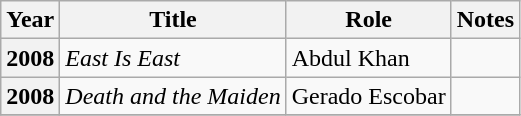<table class="wikitable sortable plainrowheaders">
<tr>
<th scope="col">Year</th>
<th scope="col">Title</th>
<th scope="col">Role</th>
<th scope="col" class="unsortable">Notes</th>
</tr>
<tr>
<th scope="row">2008</th>
<td><em>East Is East</em></td>
<td>Abdul Khan</td>
<td></td>
</tr>
<tr>
<th scope="row">2008</th>
<td><em>Death and the Maiden</em></td>
<td>Gerado Escobar</td>
<td></td>
</tr>
<tr>
</tr>
</table>
